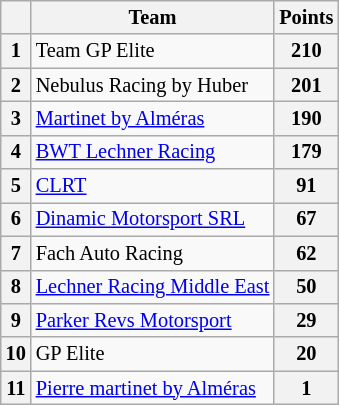<table class="wikitable" style="font-size: 85%; text-align:center">
<tr valign="top">
<th valign="middle"></th>
<th valign="middle">Team</th>
<th valign="middle">Points</th>
</tr>
<tr>
<th rowspan=1>1</th>
<td rowspan=1 align=left> Team GP Elite</td>
<th rowspan="1"><strong>210</strong></th>
</tr>
<tr>
<th rowspan=1>2</th>
<td rowspan=1 align=left> Nebulus Racing by Huber</td>
<th rowspan="1"><strong>201</strong></th>
</tr>
<tr>
<th rowspan=1>3</th>
<td rowspan=1 align=left> <a href='#'>Martinet by Alméras</a></td>
<th rowspan="1"><strong>190</strong></th>
</tr>
<tr>
<th rowspan=1>4</th>
<td rowspan=1 align=left> <a href='#'>BWT Lechner Racing</a></td>
<th rowspan="1"><strong>179</strong></th>
</tr>
<tr>
<th rowspan=1>5</th>
<td rowspan=1 align=left> <a href='#'>CLRT</a></td>
<th rowspan="1"><strong>91</strong></th>
</tr>
<tr>
<th rowspan=1>6</th>
<td rowspan=1 align=left> <a href='#'>Dinamic Motorsport SRL</a></td>
<th rowspan="1"><strong>67</strong></th>
</tr>
<tr>
<th rowspan=1>7</th>
<td rowspan=1 align=left> Fach Auto Racing</td>
<th rowspan="1"><strong>62</strong></th>
</tr>
<tr>
<th rowspan=1>8</th>
<td rowspan=1 align=left> <a href='#'>Lechner Racing Middle East</a></td>
<th rowspan="1"><strong>50</strong></th>
</tr>
<tr>
<th rowspan=1>9</th>
<td rowspan=1 align=left> <a href='#'>Parker Revs Motorsport</a></td>
<th rowspan="1"><strong>29</strong></th>
</tr>
<tr>
<th rowspan=1>10</th>
<td rowspan=1 align=left> GP Elite</td>
<th rowspan="1"><strong>20</strong></th>
</tr>
<tr>
<th rowspan=1>11</th>
<td rowspan=1 align=left> <a href='#'>Pierre martinet by Alméras</a></td>
<th rowspan="1"><strong>1</strong></th>
</tr>
</table>
